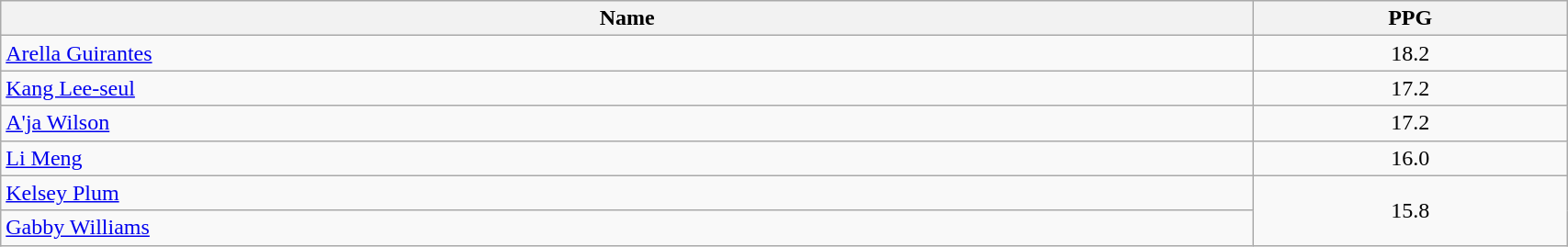<table class=wikitable width="90%">
<tr>
<th width="80%">Name</th>
<th width="20%">PPG</th>
</tr>
<tr>
<td> <a href='#'>Arella Guirantes</a></td>
<td align=center>18.2</td>
</tr>
<tr>
<td> <a href='#'>Kang Lee-seul</a></td>
<td align=center>17.2</td>
</tr>
<tr>
<td> <a href='#'>A'ja Wilson</a></td>
<td align=center>17.2</td>
</tr>
<tr>
<td> <a href='#'>Li Meng</a></td>
<td align=center>16.0</td>
</tr>
<tr>
<td> <a href='#'>Kelsey Plum</a></td>
<td align=center rowspan=2>15.8</td>
</tr>
<tr>
<td> <a href='#'>Gabby Williams</a></td>
</tr>
</table>
